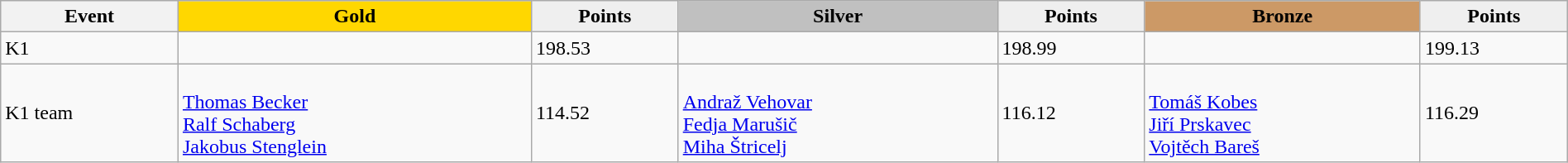<table class="wikitable" width=100%>
<tr>
<th>Event</th>
<td align=center bgcolor="gold"><strong>Gold</strong></td>
<td align=center bgcolor="EFEFEF"><strong>Points</strong></td>
<td align=center bgcolor="silver"><strong>Silver</strong></td>
<td align=center bgcolor="EFEFEF"><strong>Points</strong></td>
<td align=center bgcolor="CC9966"><strong>Bronze</strong></td>
<td align=center bgcolor="EFEFEF"><strong>Points</strong></td>
</tr>
<tr>
<td>K1</td>
<td></td>
<td>198.53</td>
<td></td>
<td>198.99</td>
<td></td>
<td>199.13</td>
</tr>
<tr>
<td>K1 team</td>
<td><br><a href='#'>Thomas Becker</a><br><a href='#'>Ralf Schaberg</a><br><a href='#'>Jakobus Stenglein</a></td>
<td>114.52</td>
<td><br><a href='#'>Andraž Vehovar</a><br><a href='#'>Fedja Marušič</a><br><a href='#'>Miha Štricelj</a></td>
<td>116.12</td>
<td><br><a href='#'>Tomáš Kobes</a><br><a href='#'>Jiří Prskavec</a><br><a href='#'>Vojtěch Bareš</a></td>
<td>116.29</td>
</tr>
</table>
